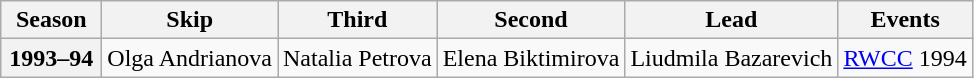<table class="wikitable">
<tr>
<th scope="col" width=60>Season</th>
<th scope="col">Skip</th>
<th scope="col">Third</th>
<th scope="col">Second</th>
<th scope="col">Lead</th>
<th scope="col">Events</th>
</tr>
<tr>
<th scope="row">1993–94</th>
<td>Olga Andrianova</td>
<td>Natalia Petrova</td>
<td>Elena Biktimirova</td>
<td>Liudmila Bazarevich</td>
<td><a href='#'>RWCC</a> 1994 </td>
</tr>
</table>
